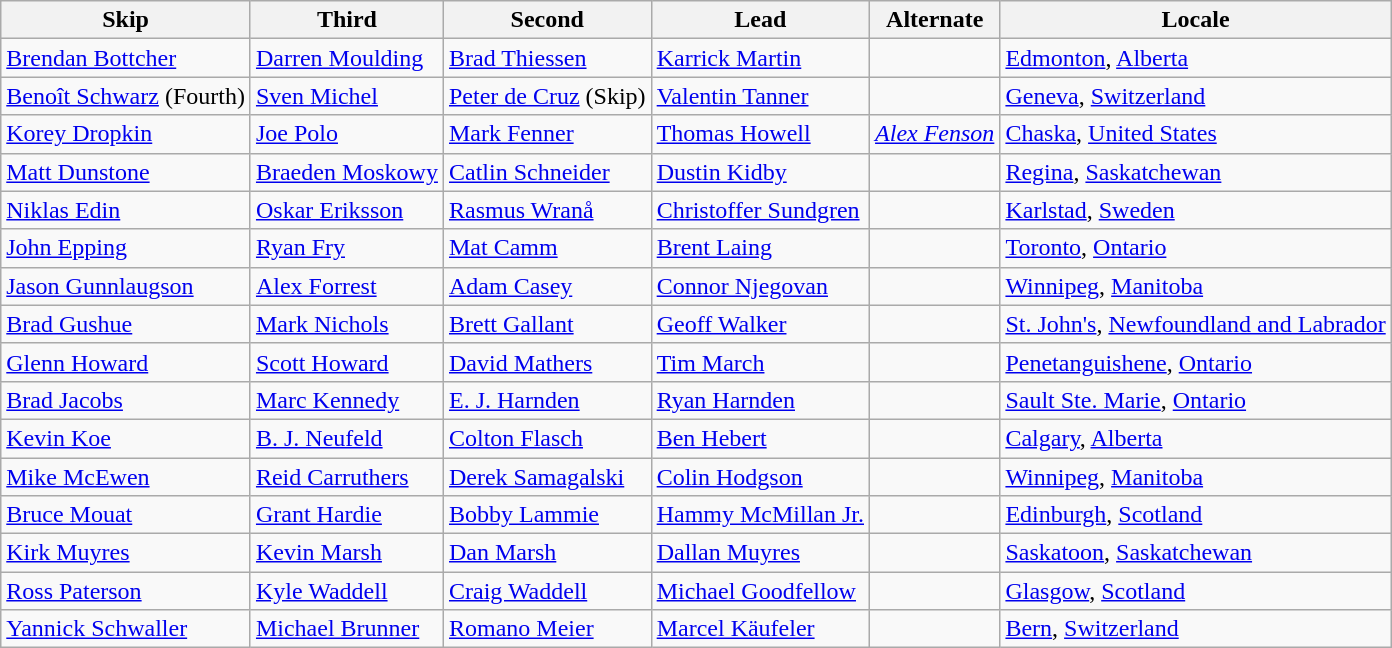<table class=wikitable>
<tr>
<th>Skip</th>
<th>Third</th>
<th>Second</th>
<th>Lead</th>
<th>Alternate</th>
<th>Locale</th>
</tr>
<tr>
<td><a href='#'>Brendan Bottcher</a></td>
<td><a href='#'>Darren Moulding</a></td>
<td><a href='#'>Brad Thiessen</a></td>
<td><a href='#'>Karrick Martin</a></td>
<td></td>
<td> <a href='#'>Edmonton</a>, <a href='#'>Alberta</a></td>
</tr>
<tr>
<td><a href='#'>Benoît Schwarz</a> (Fourth)</td>
<td><a href='#'>Sven Michel</a></td>
<td><a href='#'>Peter de Cruz</a> (Skip)</td>
<td><a href='#'>Valentin Tanner</a></td>
<td></td>
<td> <a href='#'>Geneva</a>, <a href='#'>Switzerland</a></td>
</tr>
<tr>
<td><a href='#'>Korey Dropkin</a></td>
<td><a href='#'>Joe Polo</a></td>
<td><a href='#'>Mark Fenner</a></td>
<td><a href='#'>Thomas Howell</a></td>
<td><em><a href='#'>Alex Fenson</a></em></td>
<td> <a href='#'>Chaska</a>, <a href='#'>United States</a></td>
</tr>
<tr>
<td><a href='#'>Matt Dunstone</a></td>
<td><a href='#'>Braeden Moskowy</a></td>
<td><a href='#'>Catlin Schneider</a></td>
<td><a href='#'>Dustin Kidby</a></td>
<td></td>
<td> <a href='#'>Regina</a>, <a href='#'>Saskatchewan</a></td>
</tr>
<tr>
<td><a href='#'>Niklas Edin</a></td>
<td><a href='#'>Oskar Eriksson</a></td>
<td><a href='#'>Rasmus Wranå</a></td>
<td><a href='#'>Christoffer Sundgren</a></td>
<td></td>
<td> <a href='#'>Karlstad</a>, <a href='#'>Sweden</a></td>
</tr>
<tr>
<td><a href='#'>John Epping</a></td>
<td><a href='#'>Ryan Fry</a></td>
<td><a href='#'>Mat Camm</a></td>
<td><a href='#'>Brent Laing</a></td>
<td></td>
<td> <a href='#'>Toronto</a>, <a href='#'>Ontario</a></td>
</tr>
<tr>
<td><a href='#'>Jason Gunnlaugson</a></td>
<td><a href='#'>Alex Forrest</a></td>
<td><a href='#'>Adam Casey</a></td>
<td><a href='#'>Connor Njegovan</a></td>
<td></td>
<td> <a href='#'>Winnipeg</a>, <a href='#'>Manitoba</a></td>
</tr>
<tr>
<td><a href='#'>Brad Gushue</a></td>
<td><a href='#'>Mark Nichols</a></td>
<td><a href='#'>Brett Gallant</a></td>
<td><a href='#'>Geoff Walker</a></td>
<td></td>
<td> <a href='#'>St. John's</a>, <a href='#'>Newfoundland and Labrador</a></td>
</tr>
<tr>
<td><a href='#'>Glenn Howard</a></td>
<td><a href='#'>Scott Howard</a></td>
<td><a href='#'>David Mathers</a></td>
<td><a href='#'>Tim March</a></td>
<td></td>
<td> <a href='#'>Penetanguishene</a>, <a href='#'>Ontario</a></td>
</tr>
<tr>
<td><a href='#'>Brad Jacobs</a></td>
<td><a href='#'>Marc Kennedy</a></td>
<td><a href='#'>E. J. Harnden</a></td>
<td><a href='#'>Ryan Harnden</a></td>
<td></td>
<td> <a href='#'>Sault Ste. Marie</a>, <a href='#'>Ontario</a></td>
</tr>
<tr>
<td><a href='#'>Kevin Koe</a></td>
<td><a href='#'>B. J. Neufeld</a></td>
<td><a href='#'>Colton Flasch</a></td>
<td><a href='#'>Ben Hebert</a></td>
<td></td>
<td> <a href='#'>Calgary</a>, <a href='#'>Alberta</a></td>
</tr>
<tr>
<td><a href='#'>Mike McEwen</a></td>
<td><a href='#'>Reid Carruthers</a></td>
<td><a href='#'>Derek Samagalski</a></td>
<td><a href='#'>Colin Hodgson</a></td>
<td></td>
<td> <a href='#'>Winnipeg</a>, <a href='#'>Manitoba</a></td>
</tr>
<tr>
<td><a href='#'>Bruce Mouat</a></td>
<td><a href='#'>Grant Hardie</a></td>
<td><a href='#'>Bobby Lammie</a></td>
<td><a href='#'>Hammy McMillan Jr.</a></td>
<td></td>
<td> <a href='#'>Edinburgh</a>, <a href='#'>Scotland</a></td>
</tr>
<tr>
<td><a href='#'>Kirk Muyres</a></td>
<td><a href='#'>Kevin Marsh</a></td>
<td><a href='#'>Dan Marsh</a></td>
<td><a href='#'>Dallan Muyres</a></td>
<td></td>
<td> <a href='#'>Saskatoon</a>, <a href='#'>Saskatchewan</a></td>
</tr>
<tr>
<td><a href='#'>Ross Paterson</a></td>
<td><a href='#'>Kyle Waddell</a></td>
<td><a href='#'>Craig Waddell</a></td>
<td><a href='#'>Michael Goodfellow</a></td>
<td></td>
<td> <a href='#'>Glasgow</a>, <a href='#'>Scotland</a></td>
</tr>
<tr>
<td><a href='#'>Yannick Schwaller</a></td>
<td><a href='#'>Michael Brunner</a></td>
<td><a href='#'>Romano Meier</a></td>
<td><a href='#'>Marcel Käufeler</a></td>
<td></td>
<td> <a href='#'>Bern</a>, <a href='#'>Switzerland</a></td>
</tr>
</table>
